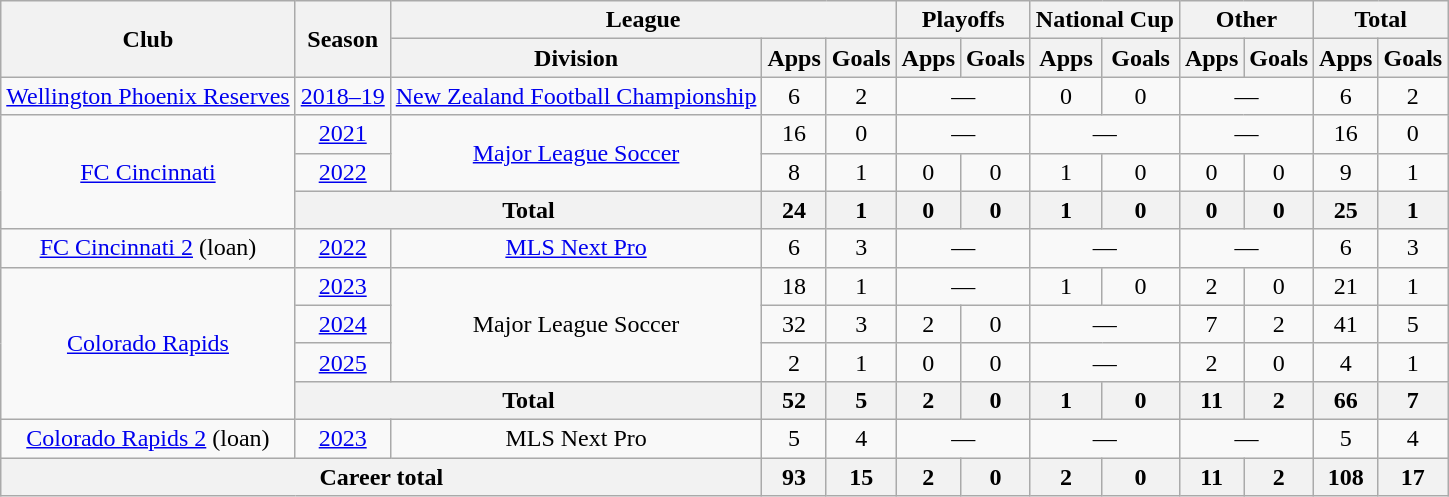<table class=wikitable style=text-align:center>
<tr>
<th rowspan="2">Club</th>
<th rowspan="2">Season</th>
<th colspan="3">League</th>
<th colspan="2">Playoffs</th>
<th colspan="2">National Cup</th>
<th colspan="2">Other</th>
<th colspan="2">Total</th>
</tr>
<tr>
<th>Division</th>
<th>Apps</th>
<th>Goals</th>
<th>Apps</th>
<th>Goals</th>
<th>Apps</th>
<th>Goals</th>
<th>Apps</th>
<th>Goals</th>
<th>Apps</th>
<th>Goals</th>
</tr>
<tr>
<td><a href='#'>Wellington Phoenix Reserves</a></td>
<td><a href='#'>2018–19</a></td>
<td><a href='#'>New Zealand Football Championship</a></td>
<td>6</td>
<td>2</td>
<td colspan="2">—</td>
<td>0</td>
<td>0</td>
<td colspan="2">—</td>
<td>6</td>
<td>2</td>
</tr>
<tr>
<td rowspan=3><a href='#'>FC Cincinnati</a></td>
<td><a href='#'>2021</a></td>
<td rowspan=2><a href='#'>Major League Soccer</a></td>
<td>16</td>
<td>0</td>
<td colspan="2">—</td>
<td colspan="2">—</td>
<td colspan="2">—</td>
<td>16</td>
<td>0</td>
</tr>
<tr>
<td><a href='#'>2022</a></td>
<td>8</td>
<td>1</td>
<td>0</td>
<td>0</td>
<td>1</td>
<td>0</td>
<td>0</td>
<td>0</td>
<td>9</td>
<td>1</td>
</tr>
<tr>
<th colspan=2>Total</th>
<th>24</th>
<th>1</th>
<th>0</th>
<th>0</th>
<th>1</th>
<th>0</th>
<th>0</th>
<th>0</th>
<th>25</th>
<th>1</th>
</tr>
<tr>
<td><a href='#'>FC Cincinnati 2</a> (loan)</td>
<td><a href='#'>2022</a></td>
<td><a href='#'>MLS Next Pro</a></td>
<td>6</td>
<td>3</td>
<td colspan="2">—</td>
<td colspan="2">—</td>
<td colspan="2">—</td>
<td>6</td>
<td>3</td>
</tr>
<tr>
<td rowspan=4><a href='#'>Colorado Rapids</a></td>
<td><a href='#'>2023</a></td>
<td rowspan=3>Major League Soccer</td>
<td>18</td>
<td>1</td>
<td colspan="2">—</td>
<td>1</td>
<td>0</td>
<td>2</td>
<td>0</td>
<td>21</td>
<td>1</td>
</tr>
<tr>
<td><a href='#'>2024</a></td>
<td>32</td>
<td>3</td>
<td>2</td>
<td>0</td>
<td colspan="2">—</td>
<td>7</td>
<td>2</td>
<td>41</td>
<td>5</td>
</tr>
<tr>
<td><a href='#'>2025</a></td>
<td>2</td>
<td>1</td>
<td>0</td>
<td>0</td>
<td colspan="2">—</td>
<td>2</td>
<td>0</td>
<td>4</td>
<td>1</td>
</tr>
<tr>
<th colspan=2>Total</th>
<th>52</th>
<th>5</th>
<th>2</th>
<th>0</th>
<th>1</th>
<th>0</th>
<th>11</th>
<th>2</th>
<th>66</th>
<th>7</th>
</tr>
<tr>
<td><a href='#'>Colorado Rapids 2</a> (loan)</td>
<td><a href='#'>2023</a></td>
<td>MLS Next Pro</td>
<td>5</td>
<td>4</td>
<td colspan="2">—</td>
<td colspan="2">—</td>
<td colspan="2">—</td>
<td>5</td>
<td>4</td>
</tr>
<tr>
<th colspan="3">Career total</th>
<th>93</th>
<th>15</th>
<th>2</th>
<th>0</th>
<th>2</th>
<th>0</th>
<th>11</th>
<th>2</th>
<th>108</th>
<th>17</th>
</tr>
</table>
